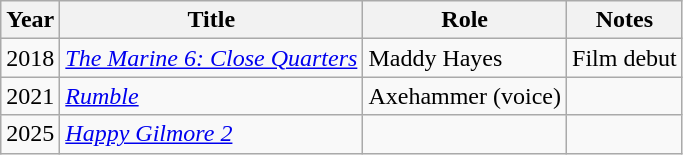<table class="wikitable">
<tr>
<th>Year</th>
<th>Title</th>
<th>Role</th>
<th>Notes</th>
</tr>
<tr>
<td>2018</td>
<td><em><a href='#'>The Marine 6: Close Quarters</a></em></td>
<td>Maddy Hayes</td>
<td>Film debut</td>
</tr>
<tr>
<td>2021</td>
<td><em><a href='#'>Rumble</a></em></td>
<td>Axehammer (voice)</td>
<td></td>
</tr>
<tr>
<td>2025</td>
<td><em><a href='#'>Happy Gilmore 2</a></em></td>
<td></td>
<td></td>
</tr>
</table>
